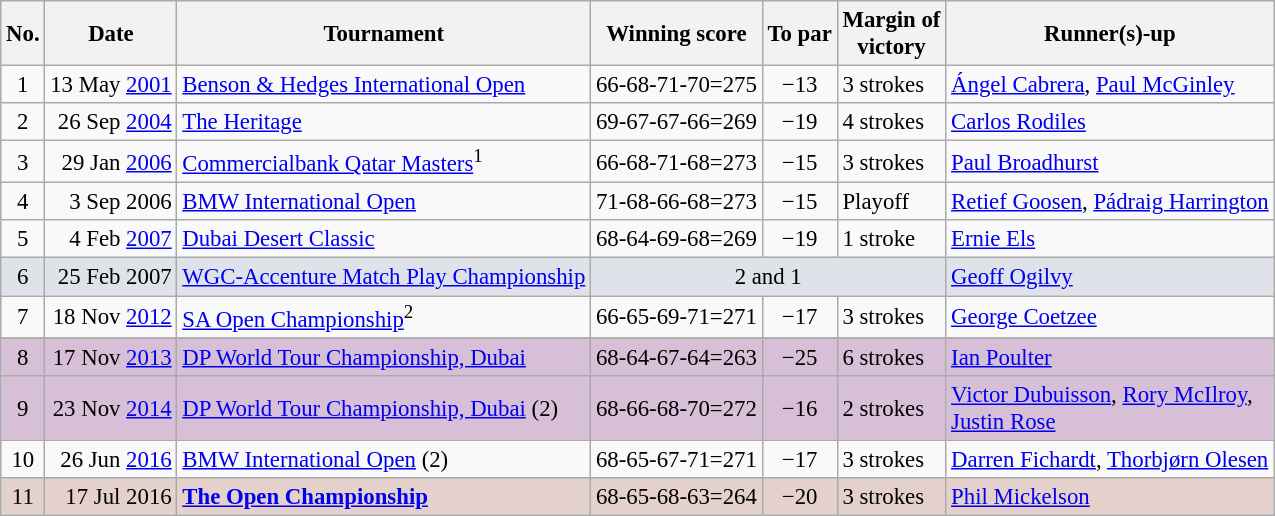<table class="wikitable" style="font-size:95%;">
<tr>
<th>No.</th>
<th>Date</th>
<th>Tournament</th>
<th>Winning score</th>
<th>To par</th>
<th>Margin of<br>victory</th>
<th>Runner(s)-up</th>
</tr>
<tr>
<td align=center>1</td>
<td align=right>13 May <a href='#'>2001</a></td>
<td><a href='#'>Benson & Hedges International Open</a></td>
<td>66-68-71-70=275</td>
<td align=center>−13</td>
<td>3 strokes</td>
<td> <a href='#'>Ángel Cabrera</a>,  <a href='#'>Paul McGinley</a></td>
</tr>
<tr>
<td align=center>2</td>
<td align=right>26 Sep <a href='#'>2004</a></td>
<td><a href='#'>The Heritage</a></td>
<td>69-67-67-66=269</td>
<td align=center>−19</td>
<td>4 strokes</td>
<td> <a href='#'>Carlos Rodiles</a></td>
</tr>
<tr>
<td align=center>3</td>
<td align=right>29 Jan <a href='#'>2006</a></td>
<td><a href='#'>Commercialbank Qatar Masters</a><sup>1</sup></td>
<td>66-68-71-68=273</td>
<td align=center>−15</td>
<td>3 strokes</td>
<td> <a href='#'>Paul Broadhurst</a></td>
</tr>
<tr>
<td align=center>4</td>
<td align=right>3 Sep 2006</td>
<td><a href='#'>BMW International Open</a></td>
<td>71-68-66-68=273</td>
<td align=center>−15</td>
<td>Playoff</td>
<td> <a href='#'>Retief Goosen</a>,  <a href='#'>Pádraig Harrington</a></td>
</tr>
<tr>
<td align=center>5</td>
<td align=right>4 Feb <a href='#'>2007</a></td>
<td><a href='#'>Dubai Desert Classic</a></td>
<td>68-64-69-68=269</td>
<td align=center>−19</td>
<td>1 stroke</td>
<td> <a href='#'>Ernie Els</a></td>
</tr>
<tr style="background:#dfe2e9;">
<td align=center>6</td>
<td align=right>25 Feb 2007</td>
<td><a href='#'>WGC-Accenture Match Play Championship</a></td>
<td colspan=3 align=center>2 and 1</td>
<td> <a href='#'>Geoff Ogilvy</a></td>
</tr>
<tr>
<td align=center>7</td>
<td align=right>18 Nov <a href='#'>2012</a></td>
<td><a href='#'>SA Open Championship</a><sup>2</sup></td>
<td>66-65-69-71=271</td>
<td align=center>−17</td>
<td>3 strokes</td>
<td> <a href='#'>George Coetzee</a></td>
</tr>
<tr>
</tr>
<tr style="background:thistle;">
<td align=center>8</td>
<td align=right>17 Nov <a href='#'>2013</a></td>
<td><a href='#'>DP World Tour Championship, Dubai</a></td>
<td>68-64-67-64=263</td>
<td align=center>−25</td>
<td>6 strokes</td>
<td> <a href='#'>Ian Poulter</a></td>
</tr>
<tr style="background:thistle;">
<td align=center>9</td>
<td align=right>23 Nov <a href='#'>2014</a></td>
<td><a href='#'>DP World Tour Championship, Dubai</a> (2)</td>
<td>68-66-68-70=272</td>
<td align=center>−16</td>
<td>2 strokes</td>
<td> <a href='#'>Victor Dubuisson</a>,  <a href='#'>Rory McIlroy</a>,<br> <a href='#'>Justin Rose</a></td>
</tr>
<tr>
<td align=center>10</td>
<td align=right>26 Jun <a href='#'>2016</a></td>
<td><a href='#'>BMW International Open</a> (2)</td>
<td>68-65-67-71=271</td>
<td align=center>−17</td>
<td>3 strokes</td>
<td> <a href='#'>Darren Fichardt</a>,  <a href='#'>Thorbjørn Olesen</a></td>
</tr>
<tr style="background:#e5d1cb;">
<td align=center>11</td>
<td align=right>17 Jul 2016</td>
<td><strong><a href='#'>The Open Championship</a></strong></td>
<td>68-65-68-63=264</td>
<td align=center>−20</td>
<td>3 strokes</td>
<td> <a href='#'>Phil Mickelson</a></td>
</tr>
</table>
